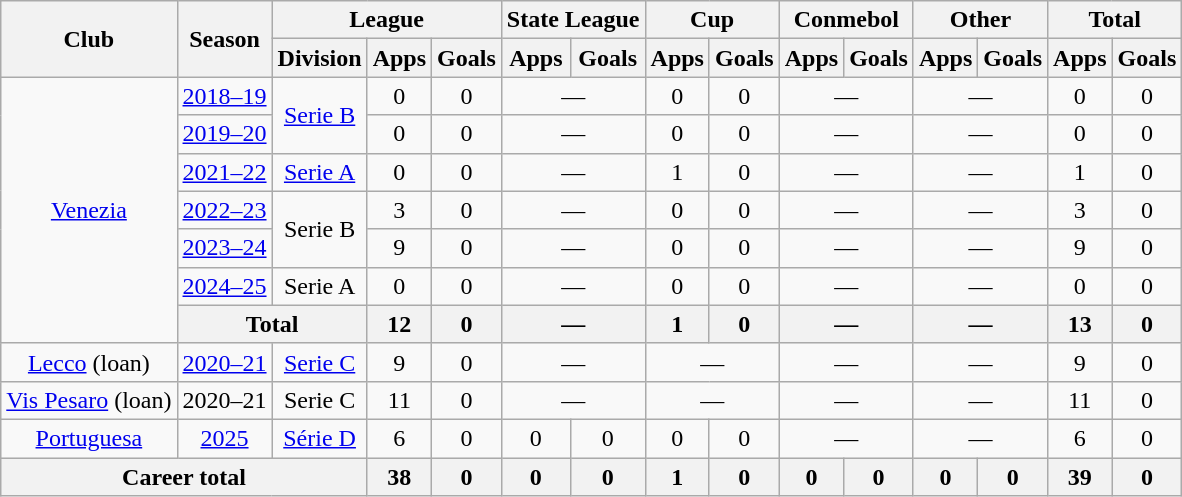<table class="wikitable" style="text-align: center;">
<tr>
<th rowspan="2">Club</th>
<th rowspan="2">Season</th>
<th colspan="3">League</th>
<th colspan="2">State League</th>
<th colspan="2">Cup</th>
<th colspan="2">Conmebol</th>
<th colspan="2">Other</th>
<th colspan="2">Total</th>
</tr>
<tr>
<th>Division</th>
<th>Apps</th>
<th>Goals</th>
<th>Apps</th>
<th>Goals</th>
<th>Apps</th>
<th>Goals</th>
<th>Apps</th>
<th>Goals</th>
<th>Apps</th>
<th>Goals</th>
<th>Apps</th>
<th>Goals</th>
</tr>
<tr>
<td rowspan="7"><a href='#'>Venezia</a></td>
<td><a href='#'>2018–19</a></td>
<td rowspan="2"><a href='#'>Serie B</a></td>
<td>0</td>
<td>0</td>
<td colspan="2">—</td>
<td>0</td>
<td>0</td>
<td colspan="2">—</td>
<td colspan="2">—</td>
<td>0</td>
<td>0</td>
</tr>
<tr>
<td><a href='#'>2019–20</a></td>
<td>0</td>
<td>0</td>
<td colspan="2">—</td>
<td>0</td>
<td>0</td>
<td colspan="2">—</td>
<td colspan="2">—</td>
<td>0</td>
<td>0</td>
</tr>
<tr>
<td><a href='#'>2021–22</a></td>
<td><a href='#'>Serie A</a></td>
<td>0</td>
<td>0</td>
<td colspan="2">—</td>
<td>1</td>
<td>0</td>
<td colspan="2">—</td>
<td colspan="2">—</td>
<td>1</td>
<td>0</td>
</tr>
<tr>
<td><a href='#'>2022–23</a></td>
<td rowspan="2">Serie B</td>
<td>3</td>
<td>0</td>
<td colspan="2">—</td>
<td>0</td>
<td>0</td>
<td colspan="2">—</td>
<td colspan="2">—</td>
<td>3</td>
<td>0</td>
</tr>
<tr>
<td><a href='#'>2023–24</a></td>
<td>9</td>
<td>0</td>
<td colspan="2">—</td>
<td>0</td>
<td>0</td>
<td colspan="2">—</td>
<td colspan="2">—</td>
<td>9</td>
<td>0</td>
</tr>
<tr>
<td><a href='#'>2024–25</a></td>
<td>Serie A</td>
<td>0</td>
<td>0</td>
<td colspan="2">—</td>
<td>0</td>
<td>0</td>
<td colspan="2">—</td>
<td colspan="2">—</td>
<td>0</td>
<td>0</td>
</tr>
<tr>
<th colspan="2">Total</th>
<th>12</th>
<th>0</th>
<th colspan="2">—</th>
<th>1</th>
<th>0</th>
<th colspan="2">—</th>
<th colspan="2">—</th>
<th>13</th>
<th>0</th>
</tr>
<tr>
<td valign="center"><a href='#'>Lecco</a> (loan)</td>
<td><a href='#'>2020–21</a></td>
<td><a href='#'>Serie C</a></td>
<td>9</td>
<td>0</td>
<td colspan="2">—</td>
<td colspan="2">—</td>
<td colspan="2">—</td>
<td colspan="2">—</td>
<td>9</td>
<td>0</td>
</tr>
<tr>
<td valign="center"><a href='#'>Vis Pesaro</a> (loan)</td>
<td>2020–21</td>
<td>Serie C</td>
<td>11</td>
<td>0</td>
<td colspan="2">—</td>
<td colspan="2">—</td>
<td colspan="2">—</td>
<td colspan="2">—</td>
<td>11</td>
<td>0</td>
</tr>
<tr>
<td valign="center"><a href='#'>Portuguesa</a></td>
<td><a href='#'>2025</a></td>
<td><a href='#'>Série D</a></td>
<td>6</td>
<td>0</td>
<td>0</td>
<td>0</td>
<td>0</td>
<td>0</td>
<td colspan="2">—</td>
<td colspan="2">—</td>
<td>6</td>
<td>0</td>
</tr>
<tr>
<th colspan="3"><strong>Career total</strong></th>
<th>38</th>
<th>0</th>
<th>0</th>
<th>0</th>
<th>1</th>
<th>0</th>
<th>0</th>
<th>0</th>
<th>0</th>
<th>0</th>
<th>39</th>
<th>0</th>
</tr>
</table>
